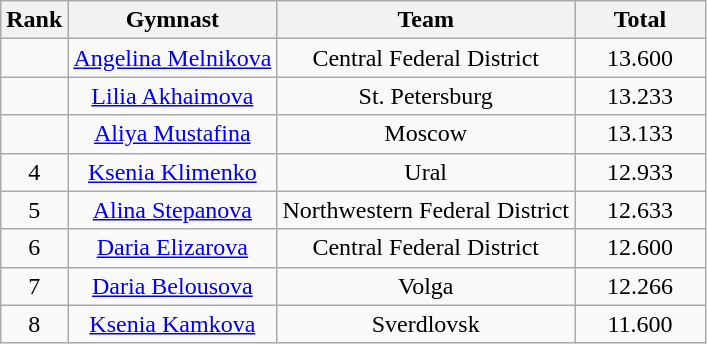<table class="wikitable" style="text-align:center">
<tr>
<th>Rank</th>
<th>Gymnast</th>
<th>Team</th>
<th style="width:5em">Total</th>
</tr>
<tr>
<td></td>
<td><a href='#'>Angelina Melnikova</a></td>
<td>Central Federal District</td>
<td>13.600</td>
</tr>
<tr>
<td></td>
<td><a href='#'>Lilia Akhaimova</a></td>
<td>St. Petersburg</td>
<td>13.233</td>
</tr>
<tr>
<td></td>
<td><a href='#'>Aliya Mustafina</a></td>
<td>Moscow</td>
<td>13.133</td>
</tr>
<tr>
<td>4</td>
<td><a href='#'>Ksenia Klimenko</a></td>
<td>Ural</td>
<td>12.933</td>
</tr>
<tr>
<td>5</td>
<td><a href='#'>Alina Stepanova</a></td>
<td>Northwestern Federal District</td>
<td>12.633</td>
</tr>
<tr>
<td>6</td>
<td><a href='#'>Daria Elizarova</a></td>
<td>Central Federal District</td>
<td>12.600</td>
</tr>
<tr>
<td>7</td>
<td><a href='#'>Daria Belousova</a></td>
<td>Volga</td>
<td>12.266</td>
</tr>
<tr>
<td>8</td>
<td><a href='#'>Ksenia Kamkova</a></td>
<td>Sverdlovsk</td>
<td>11.600</td>
</tr>
</table>
